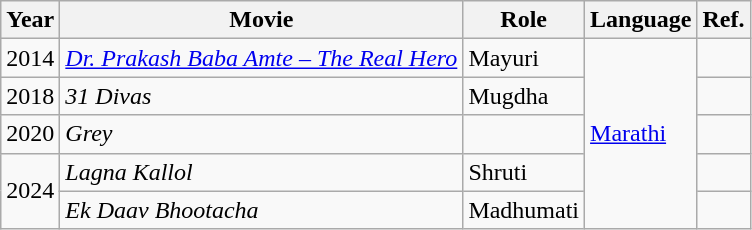<table class="wikitable">
<tr>
<th>Year</th>
<th>Movie</th>
<th>Role</th>
<th>Language</th>
<th>Ref.</th>
</tr>
<tr>
<td>2014</td>
<td><em><a href='#'>Dr. Prakash Baba Amte – The Real Hero</a></em></td>
<td>Mayuri</td>
<td rowspan="5"><a href='#'>Marathi</a></td>
<td></td>
</tr>
<tr>
<td>2018</td>
<td><em>31 Divas</em></td>
<td>Mugdha</td>
<td></td>
</tr>
<tr>
<td>2020</td>
<td><em>Grey</em></td>
<td></td>
<td></td>
</tr>
<tr>
<td rowspan="2">2024</td>
<td><em>Lagna Kallol</em></td>
<td>Shruti</td>
<td></td>
</tr>
<tr>
<td><em>Ek Daav Bhootacha</em></td>
<td>Madhumati</td>
<td></td>
</tr>
</table>
